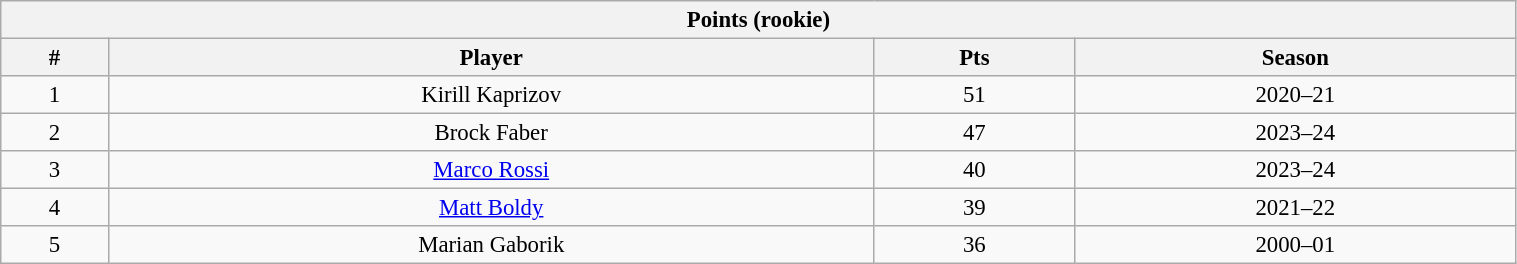<table class="wikitable" style="text-align: center; font-size: 95%" width="80%">
<tr>
<th colspan="4">Points (rookie)</th>
</tr>
<tr>
<th>#</th>
<th>Player</th>
<th>Pts</th>
<th>Season</th>
</tr>
<tr>
<td>1</td>
<td>Kirill Kaprizov</td>
<td>51</td>
<td>2020–21</td>
</tr>
<tr>
<td>2</td>
<td>Brock Faber</td>
<td>47</td>
<td>2023–24</td>
</tr>
<tr>
<td>3</td>
<td><a href='#'>Marco Rossi</a></td>
<td>40</td>
<td>2023–24</td>
</tr>
<tr>
<td>4</td>
<td><a href='#'>Matt Boldy</a></td>
<td>39</td>
<td>2021–22</td>
</tr>
<tr>
<td>5</td>
<td>Marian Gaborik</td>
<td>36</td>
<td>2000–01</td>
</tr>
</table>
